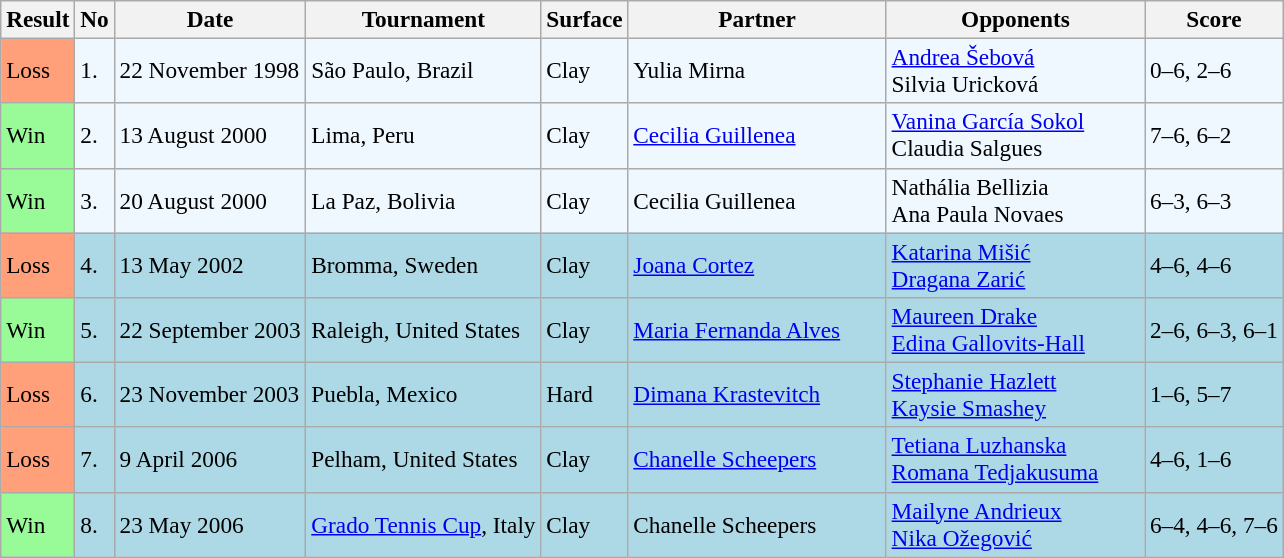<table class="sortable wikitable" style="font-size:97%;">
<tr>
<th>Result</th>
<th>No</th>
<th>Date</th>
<th>Tournament</th>
<th>Surface</th>
<th width=165>Partner</th>
<th width=165>Opponents</th>
<th class="unsortable">Score</th>
</tr>
<tr style="background:#f0f8ff;">
<td style="background:#ffa07a;">Loss</td>
<td>1.</td>
<td>22 November 1998</td>
<td>São Paulo, Brazil</td>
<td>Clay</td>
<td> Yulia Mirna</td>
<td> <a href='#'>Andrea Šebová</a> <br>  Silvia Uricková</td>
<td>0–6, 2–6</td>
</tr>
<tr style="background:#f0f8ff;">
<td style="background:#98fb98;">Win</td>
<td>2.</td>
<td>13 August 2000</td>
<td>Lima, Peru</td>
<td>Clay</td>
<td> <a href='#'>Cecilia Guillenea</a></td>
<td> <a href='#'>Vanina García Sokol</a> <br>  Claudia Salgues</td>
<td>7–6, 6–2</td>
</tr>
<tr style="background:#f0f8ff;">
<td style="background:#98fb98;">Win</td>
<td>3.</td>
<td>20 August 2000</td>
<td>La Paz, Bolivia</td>
<td>Clay</td>
<td> Cecilia Guillenea</td>
<td> Nathália Bellizia <br>  Ana Paula Novaes</td>
<td>6–3, 6–3</td>
</tr>
<tr style="background:lightblue;">
<td style="background:#ffa07a;">Loss</td>
<td>4.</td>
<td>13 May 2002</td>
<td>Bromma, Sweden</td>
<td>Clay</td>
<td> <a href='#'>Joana Cortez</a></td>
<td> <a href='#'>Katarina Mišić</a> <br>  <a href='#'>Dragana Zarić</a></td>
<td>4–6, 4–6</td>
</tr>
<tr style="background:lightblue;">
<td style="background:#98fb98;">Win</td>
<td>5.</td>
<td>22 September 2003</td>
<td>Raleigh, United States</td>
<td>Clay</td>
<td> <a href='#'>Maria Fernanda Alves</a></td>
<td> <a href='#'>Maureen Drake</a> <br>  <a href='#'>Edina Gallovits-Hall</a></td>
<td>2–6, 6–3, 6–1</td>
</tr>
<tr style="background:lightblue;">
<td style="background:#ffa07a;">Loss</td>
<td>6.</td>
<td>23 November 2003</td>
<td>Puebla, Mexico</td>
<td>Hard</td>
<td> <a href='#'>Dimana Krastevitch</a></td>
<td> <a href='#'>Stephanie Hazlett</a> <br>  <a href='#'>Kaysie Smashey</a></td>
<td>1–6, 5–7</td>
</tr>
<tr style="background:lightblue;">
<td style="background:#ffa07a;">Loss</td>
<td>7.</td>
<td>9 April 2006</td>
<td>Pelham, United States</td>
<td>Clay</td>
<td> <a href='#'>Chanelle Scheepers</a></td>
<td> <a href='#'>Tetiana Luzhanska</a><br> <a href='#'>Romana Tedjakusuma</a></td>
<td>4–6, 1–6</td>
</tr>
<tr style="background:lightblue;">
<td style="background:#98fb98;">Win</td>
<td>8.</td>
<td>23 May 2006</td>
<td><a href='#'>Grado Tennis Cup</a>, Italy</td>
<td>Clay</td>
<td> Chanelle Scheepers</td>
<td> <a href='#'>Mailyne Andrieux</a><br> <a href='#'>Nika Ožegović</a></td>
<td>6–4, 4–6, 7–6</td>
</tr>
</table>
